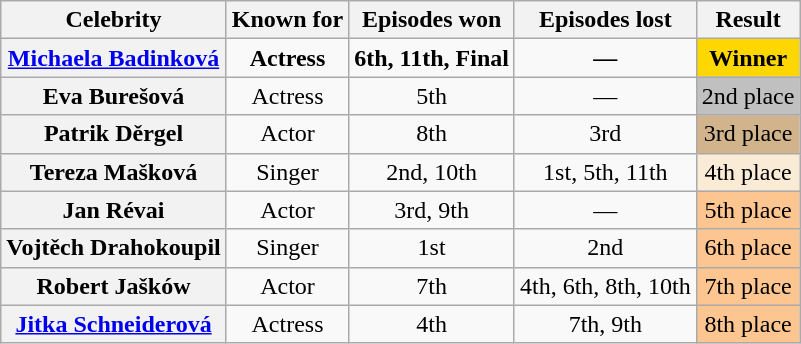<table class="wikitable" style="text-align:center;">
<tr>
<th>Celebrity</th>
<th>Known for</th>
<th>Episodes won</th>
<th>Episodes lost</th>
<th>Result</th>
</tr>
<tr>
<th><a href='#'>Michaela Badinková</a></th>
<td><strong>Actress</strong></td>
<td><strong>6th, 11th, Final</strong></td>
<td><strong>—</strong></td>
<td style="background:gold;"><strong>Winner</strong></td>
</tr>
<tr>
<th>Eva Burešová</th>
<td>Actress</td>
<td>5th</td>
<td>—</td>
<td style="background:silver;">2nd place</td>
</tr>
<tr>
<th>Patrik Děrgel</th>
<td>Actor</td>
<td>8th</td>
<td>3rd</td>
<td bgcolor=tan>3rd place</td>
</tr>
<tr>
<th>Tereza Mašková</th>
<td>Singer</td>
<td>2nd, 10th</td>
<td>1st, 5th, 11th</td>
<td style="background:antiquewhite;">4th place</td>
</tr>
<tr>
<th>Jan Révai</th>
<td>Actor</td>
<td>3rd, 9th</td>
<td>—</td>
<td style="background:#fdc58f;">5th place</td>
</tr>
<tr>
<th>Vojtěch Drahokoupil</th>
<td>Singer</td>
<td>1st</td>
<td>2nd</td>
<td style="background:#fdc58f;">6th place</td>
</tr>
<tr>
<th>Robert Jašków</th>
<td>Actor</td>
<td>7th</td>
<td>4th, 6th, 8th, 10th</td>
<td style="background:#fdc58f;">7th place</td>
</tr>
<tr>
<th><a href='#'>Jitka Schneiderová</a></th>
<td>Actress</td>
<td>4th</td>
<td>7th, 9th</td>
<td style="background:#fdc58f;">8th place</td>
</tr>
</table>
